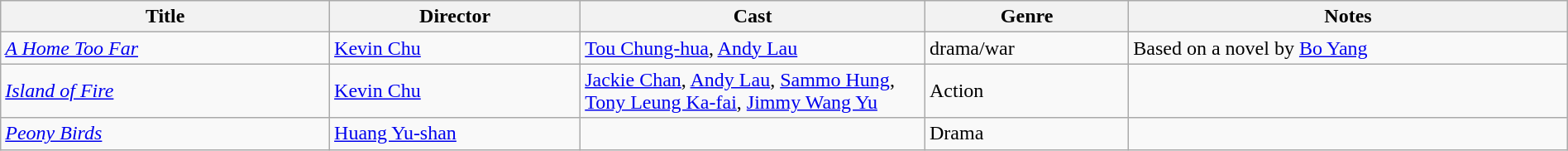<table class="wikitable" width= "100%">
<tr>
<th width=21%>Title</th>
<th width=16%>Director</th>
<th width=22%>Cast</th>
<th width=13%>Genre</th>
<th width=28%>Notes</th>
</tr>
<tr>
<td><em><a href='#'>A Home Too Far</a></em></td>
<td><a href='#'>Kevin Chu</a></td>
<td><a href='#'>Tou Chung-hua</a>, <a href='#'>Andy Lau</a></td>
<td>drama/war</td>
<td>Based on a novel by <a href='#'>Bo Yang</a></td>
</tr>
<tr>
<td><em><a href='#'>Island of Fire</a></em></td>
<td><a href='#'>Kevin Chu</a></td>
<td><a href='#'>Jackie Chan</a>, <a href='#'>Andy Lau</a>, <a href='#'>Sammo Hung</a>, <a href='#'>Tony Leung Ka-fai</a>, <a href='#'>Jimmy Wang Yu</a></td>
<td>Action</td>
<td></td>
</tr>
<tr>
<td><em><a href='#'>Peony Birds</a></em></td>
<td><a href='#'>Huang Yu-shan</a></td>
<td></td>
<td>Drama</td>
<td></td>
</tr>
</table>
